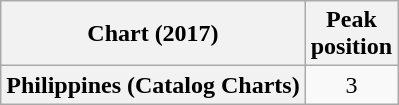<table class="wikitable sortable plainrowheaders" style="text-align:center">
<tr>
<th scope="col">Chart (2017)</th>
<th scope="col">Peak<br> position</th>
</tr>
<tr>
<th scope="row">Philippines (Catalog Charts)</th>
<td>3</td>
</tr>
</table>
